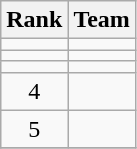<table class="wikitable" border="1">
<tr>
<th>Rank</th>
<th>Team</th>
</tr>
<tr>
<td align=center></td>
<td></td>
</tr>
<tr>
<td align=center></td>
<td></td>
</tr>
<tr>
<td align=center></td>
<td></td>
</tr>
<tr>
<td align=center>4</td>
<td></td>
</tr>
<tr>
<td align=center>5</td>
<td></td>
</tr>
<tr>
</tr>
</table>
